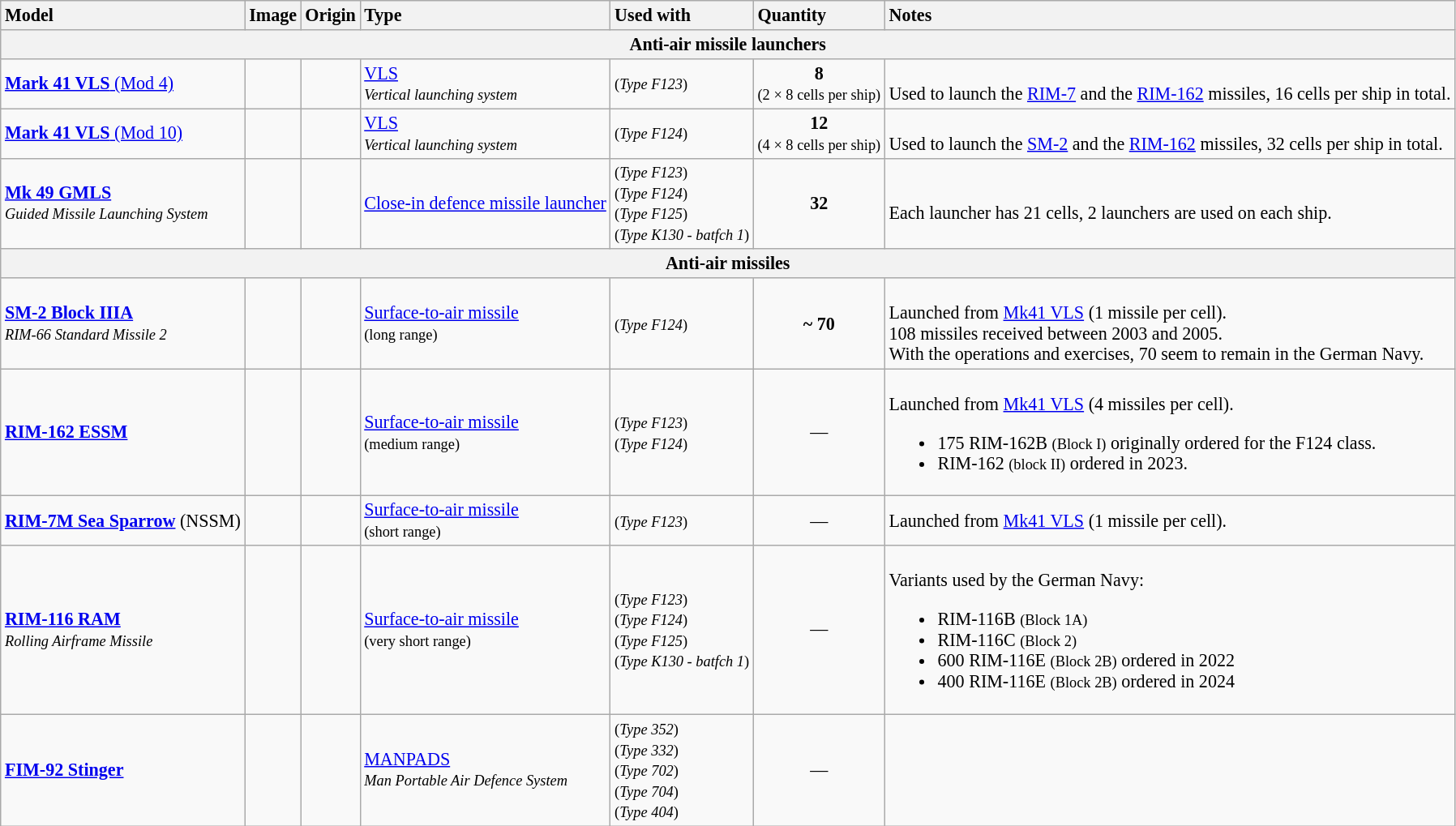<table class="wikitable" style="font-size: 92%;">
<tr>
<th style="text-align: left">Model</th>
<th style="text-align: left">Image</th>
<th style="text-align: left">Origin</th>
<th style="text-align: left">Type</th>
<th style="text-align: left">Used with</th>
<th style="text-align: left">Quantity</th>
<th style="text-align: left">Notes</th>
</tr>
<tr>
<th colspan="7">Anti-air missile launchers</th>
</tr>
<tr>
<td><a href='#'><strong>Mark 41 VLS</strong> (Mod 4)</a></td>
<td style="text-align: center"></td>
<td></td>
<td><a href='#'>VLS</a><br><small><em>Vertical launching system</em></small></td>
<td> <small>(<em>Type F123</em>)</small></td>
<td style="text-align: center"><strong>8</strong><br><small>(2 × 8 cells per ship)</small></td>
<td><br>Used to launch the <a href='#'>RIM-7</a> and the <a href='#'>RIM-162</a> missiles, 16 cells per ship in total.</td>
</tr>
<tr>
<td><a href='#'><strong>Mark 41 VLS</strong> (Mod 10)</a></td>
<td style="text-align: center"></td>
<td></td>
<td><a href='#'>VLS</a><br><small><em>Vertical launching system</em></small></td>
<td> <small>(<em>Type F124</em>)</small></td>
<td style="text-align: center"><strong>12</strong><br><small>(4 × 8 cells per ship)</small></td>
<td><br>Used to launch the <a href='#'>SM-2</a> and the <a href='#'>RIM-162</a> missiles, 32 cells per ship in total.</td>
</tr>
<tr>
<td><strong><a href='#'>Mk 49 GMLS</a></strong><br><small><em>Guided Missile Launching System</em></small></td>
<td style="text-align: center"></td>
<td><br></td>
<td><a href='#'>Close-in defence missile launcher</a></td>
<td> <small>(<em>Type F123</em>)</small><br> <small>(<em>Type F124</em>)</small><br> <small>(<em>Type F125</em>)</small><br> <small>(<em>Type K130 - batfch 1</em>)</small></td>
<td style="text-align: center"><strong>32</strong></td>
<td><br>Each launcher has 21 cells, 2 launchers are used on each ship.</td>
</tr>
<tr>
<th colspan="7">Anti-air missiles</th>
</tr>
<tr>
<td><strong><a href='#'>SM-2 Block IIIA</a></strong><br><small><em>RIM-66 Standard Missile 2</em></small></td>
<td style="text-align: center"><br></td>
<td></td>
<td><a href='#'>Surface-to-air missile</a><br><small>(long range)</small></td>
<td> <small>(<em>Type F124</em>)</small></td>
<td style="text-align: center"><strong>~ 70</strong></td>
<td><br>Launched from <a href='#'>Mk41 VLS</a> (1 missile per cell).<br>108 missiles received between 2003 and 2005.<br>With the operations and exercises, 70 seem to remain in the German Navy.</td>
</tr>
<tr>
<td><strong><a href='#'>RIM-162  ESSM</a></strong></td>
<td style="text-align: center"></td>
<td></td>
<td><a href='#'>Surface-to-air missile</a><br><small>(medium range)</small></td>
<td> <small>(<em>Type F123</em>)</small><br> <small>(<em>Type F124</em>)</small></td>
<td style="text-align: center">—</td>
<td><br>Launched from <a href='#'>Mk41 VLS</a> (4 missiles per cell).<ul><li>175 RIM-162B <small>(Block I)</small> originally ordered for the F124 class.</li><li>RIM-162 <small>(block II)</small> ordered in 2023.</li></ul></td>
</tr>
<tr>
<td><strong><a href='#'>RIM-7M Sea Sparrow</a></strong> (NSSM)</td>
<td style="text-align: center"></td>
<td></td>
<td><a href='#'>Surface-to-air missile</a><br><small>(short range)</small></td>
<td> <small>(<em>Type F123</em>)</small></td>
<td style="text-align: center">—</td>
<td>Launched from <a href='#'>Mk41 VLS</a> (1 missile per cell).</td>
</tr>
<tr>
<td><strong><a href='#'>RIM-116 RAM</a></strong><br><small><em>Rolling Airframe Missile</em></small></td>
<td style="text-align: center"></td>
<td><br></td>
<td><a href='#'>Surface-to-air missile</a><br><small>(very short range)</small></td>
<td> <small>(<em>Type F123</em>)</small><br> <small>(<em>Type F124</em>)</small><br> <small>(<em>Type F125</em>)</small><br> <small>(<em>Type K130 - batfch 1</em>)</small></td>
<td style="text-align: center">—</td>
<td><br>Variants used by the German Navy:<ul><li>RIM-116B <small>(Block 1A)</small></li><li>RIM-116C <small>(Block 2)</small></li><li>600 RIM-116E <small>(Block 2B)</small> ordered in 2022</li><li>400 RIM-116E <small>(Block 2B)</small> ordered in 2024</li></ul></td>
</tr>
<tr>
<td><strong><a href='#'>FIM-92 Stinger</a></strong></td>
<td style="text-align: center"></td>
<td></td>
<td><a href='#'>MANPADS</a><br><small><em>Man Portable Air Defence System</em></small></td>
<td> <small>(<em>Type 352</em>)</small><br> <small>(<em>Type 332</em>)</small><br> <small>(<em>Type 702</em>)</small><br> <small>(<em>Type 704</em>)</small><br> <small>(<em>Type 404</em>)</small></td>
<td style="text-align: center">—</td>
<td></td>
</tr>
</table>
